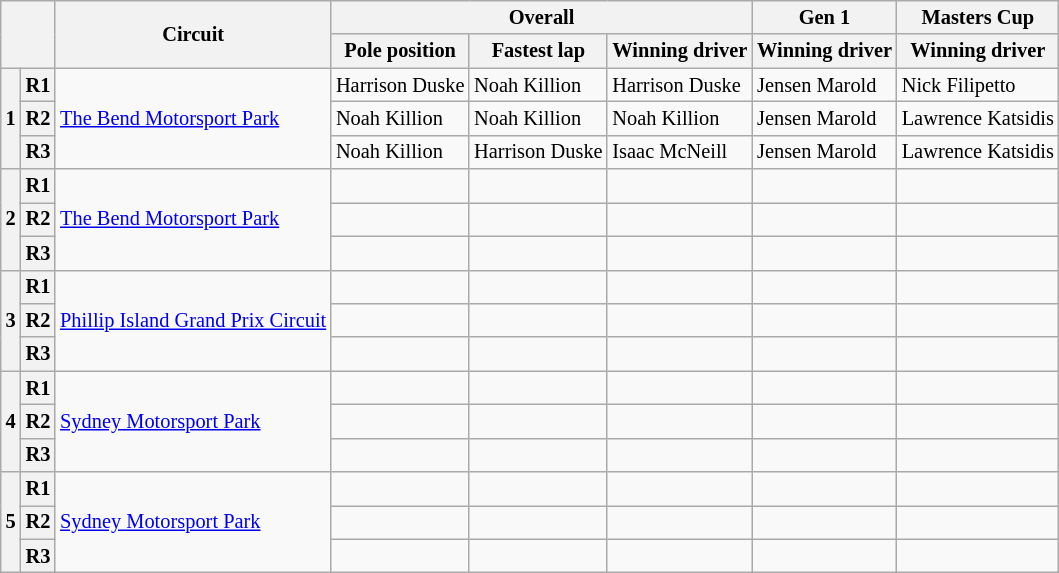<table class="wikitable" style="font-size: 85%">
<tr>
<th colspan="2" rowspan="2"></th>
<th rowspan="2">Circuit</th>
<th colspan="3">Overall</th>
<th>Gen 1</th>
<th>Masters Cup</th>
</tr>
<tr>
<th>Pole position</th>
<th>Fastest lap</th>
<th>Winning driver</th>
<th>Winning driver</th>
<th>Winning driver</th>
</tr>
<tr>
<th rowspan="3">1</th>
<th>R1</th>
<td rowspan="3"> <a href='#'>The Bend Motorsport Park</a></td>
<td> Harrison Duske</td>
<td> Noah Killion</td>
<td> Harrison Duske</td>
<td> Jensen Marold</td>
<td> Nick Filipetto</td>
</tr>
<tr>
<th>R2</th>
<td> Noah Killion</td>
<td> Noah Killion</td>
<td> Noah Killion</td>
<td> Jensen Marold</td>
<td> Lawrence Katsidis</td>
</tr>
<tr>
<th>R3</th>
<td> Noah Killion</td>
<td> Harrison Duske</td>
<td> Isaac McNeill</td>
<td> Jensen Marold</td>
<td> Lawrence Katsidis</td>
</tr>
<tr>
<th rowspan="3">2</th>
<th>R1</th>
<td rowspan="3"> <a href='#'>The Bend Motorsport Park</a></td>
<td></td>
<td></td>
<td></td>
<td></td>
<td></td>
</tr>
<tr>
<th>R2</th>
<td></td>
<td></td>
<td></td>
<td></td>
<td></td>
</tr>
<tr>
<th>R3</th>
<td></td>
<td></td>
<td></td>
<td></td>
<td></td>
</tr>
<tr>
<th rowspan="3">3</th>
<th>R1</th>
<td rowspan="3"> <a href='#'>Phillip Island Grand Prix Circuit</a></td>
<td></td>
<td></td>
<td></td>
<td></td>
<td></td>
</tr>
<tr>
<th>R2</th>
<td></td>
<td></td>
<td></td>
<td></td>
<td></td>
</tr>
<tr>
<th>R3</th>
<td></td>
<td></td>
<td></td>
<td></td>
<td></td>
</tr>
<tr>
<th rowspan="3">4</th>
<th>R1</th>
<td rowspan="3"> <a href='#'>Sydney Motorsport Park</a></td>
<td></td>
<td></td>
<td></td>
<td></td>
<td></td>
</tr>
<tr>
<th>R2</th>
<td></td>
<td></td>
<td></td>
<td></td>
<td></td>
</tr>
<tr>
<th>R3</th>
<td></td>
<td></td>
<td></td>
<td></td>
<td></td>
</tr>
<tr>
<th rowspan="3">5</th>
<th>R1</th>
<td rowspan="3"> <a href='#'>Sydney Motorsport Park</a></td>
<td></td>
<td></td>
<td></td>
<td></td>
<td></td>
</tr>
<tr>
<th>R2</th>
<td></td>
<td></td>
<td></td>
<td></td>
<td></td>
</tr>
<tr>
<th>R3</th>
<td></td>
<td></td>
<td></td>
<td></td>
<td></td>
</tr>
</table>
